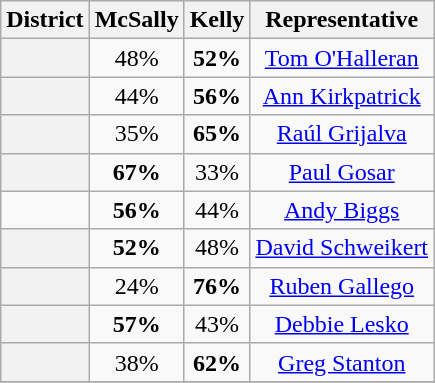<table class=wikitable>
<tr>
<th>District</th>
<th>McSally</th>
<th>Kelly</th>
<th>Representative</th>
</tr>
<tr align=center>
<th></th>
<td>48%</td>
<td><strong>52%</strong></td>
<td><a href='#'>Tom O'Halleran</a></td>
</tr>
<tr align=center>
<th></th>
<td>44%</td>
<td><strong>56%</strong></td>
<td><a href='#'>Ann Kirkpatrick</a></td>
</tr>
<tr align=center>
<th></th>
<td>35%</td>
<td><strong>65%</strong></td>
<td><a href='#'>Raúl Grijalva</a></td>
</tr>
<tr align=center>
<th></th>
<td><strong>67%</strong></td>
<td>33%</td>
<td><a href='#'>Paul Gosar</a></td>
</tr>
<tr align=center>
<td></td>
<td><strong>56%</strong></td>
<td>44%</td>
<td><a href='#'>Andy Biggs</a></td>
</tr>
<tr align=center>
<th></th>
<td><strong>52%</strong></td>
<td>48%</td>
<td><a href='#'>David Schweikert</a></td>
</tr>
<tr align=center>
<th></th>
<td>24%</td>
<td><strong>76%</strong></td>
<td><a href='#'>Ruben Gallego</a></td>
</tr>
<tr align=center>
<th></th>
<td><strong>57%</strong></td>
<td>43%</td>
<td><a href='#'>Debbie Lesko</a></td>
</tr>
<tr align=center>
<th></th>
<td>38%</td>
<td><strong>62%</strong></td>
<td><a href='#'>Greg Stanton</a></td>
</tr>
<tr align=center>
</tr>
</table>
